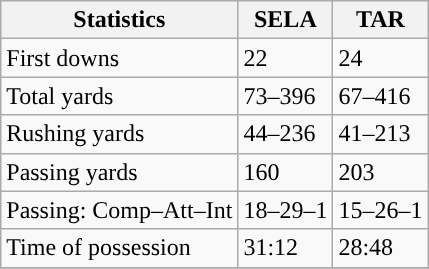<table class="wikitable" style="float: left;">
<tr>
<th>Statistics</th>
<th>SELA</th>
<th>TAR</th>
</tr>
<tr>
<td>First downs</td>
<td>22</td>
<td>24</td>
</tr>
<tr>
<td>Total yards</td>
<td>73–396</td>
<td>67–416</td>
</tr>
<tr>
<td>Rushing yards</td>
<td>44–236</td>
<td>41–213</td>
</tr>
<tr>
<td>Passing yards</td>
<td>160</td>
<td>203</td>
</tr>
<tr>
<td>Passing: Comp–Att–Int</td>
<td>18–29–1</td>
<td>15–26–1</td>
</tr>
<tr>
<td>Time of possession</td>
<td>31:12</td>
<td>28:48</td>
</tr>
<tr>
</tr>
</table>
